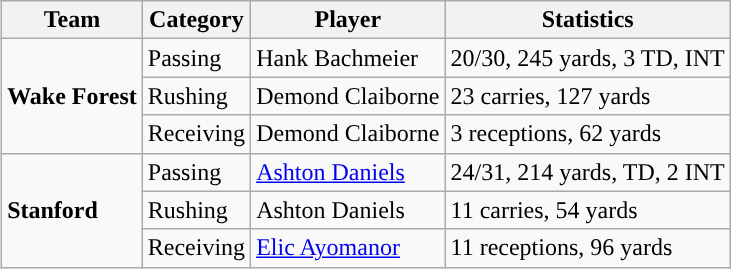<table class="wikitable" style="float: right;">
<tr>
<th>Team</th>
<th>Category</th>
<th>Player</th>
<th>Statistics</th>
</tr>
<tr>
<td rowspan=3><strong>Wake Forest</strong></td>
<td>Passing</td>
<td>Hank Bachmeier</td>
<td>20/30, 245 yards, 3 TD, INT</td>
</tr>
<tr>
<td>Rushing</td>
<td>Demond Claiborne</td>
<td>23 carries, 127 yards</td>
</tr>
<tr>
<td>Receiving</td>
<td>Demond Claiborne</td>
<td>3 receptions, 62 yards</td>
</tr>
<tr>
<td rowspan=3><strong>Stanford</strong></td>
<td>Passing</td>
<td><a href='#'>Ashton Daniels</a></td>
<td>24/31, 214 yards, TD, 2 INT</td>
</tr>
<tr>
<td>Rushing</td>
<td>Ashton Daniels</td>
<td>11 carries, 54 yards</td>
</tr>
<tr>
<td>Receiving</td>
<td><a href='#'>Elic Ayomanor</a></td>
<td>11 receptions, 96 yards</td>
</tr>
</table>
